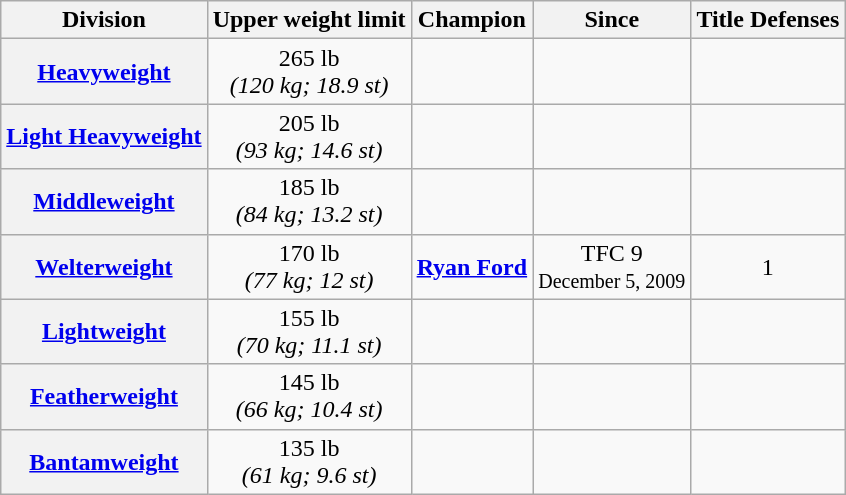<table class="wikitable">
<tr>
<th>Division</th>
<th>Upper weight limit</th>
<th>Champion</th>
<th>Since</th>
<th>Title Defenses</th>
</tr>
<tr>
<th><a href='#'>Heavyweight</a></th>
<td style="text-align:center;">265 lb<br><em>(120 kg; 18.9 st)</em></td>
<td></td>
<td style="text-align:center;"></td>
<td style="text-align:center;"></td>
</tr>
<tr>
<th><a href='#'>Light Heavyweight</a></th>
<td style="text-align:center;">205 lb<br><em>(93 kg; 14.6 st)</em></td>
<td></td>
<td style="text-align:center;"></td>
<td style="text-align:center;"></td>
</tr>
<tr>
<th><a href='#'>Middleweight</a></th>
<td style="text-align:center;">185 lb<br><em>(84 kg; 13.2 st)</em></td>
<td></td>
<td style="text-align:center;"></td>
<td style="text-align:center;"></td>
</tr>
<tr>
<th><a href='#'>Welterweight</a></th>
<td style="text-align:center;">170 lb<br><em>(77 kg; 12 st)</em></td>
<td> <strong><a href='#'>Ryan Ford</a></strong></td>
<td style="text-align:center;">TFC 9<br><small>December 5, 2009</small></td>
<td style="text-align:center;">1</td>
</tr>
<tr>
<th><a href='#'>Lightweight</a></th>
<td style="text-align:center;">155 lb<br><em>(70 kg; 11.1 st)</em></td>
<td></td>
<td style="text-align:center;"></td>
<td style="text-align:center;"></td>
</tr>
<tr>
<th><a href='#'>Featherweight</a></th>
<td style="text-align:center;">145 lb<br><em>(66 kg; 10.4 st)</em></td>
<td></td>
<td style="text-align:center;"></td>
<td style="text-align:center;"></td>
</tr>
<tr>
<th><a href='#'>Bantamweight</a></th>
<td style="text-align:center;">135 lb<br><em>(61 kg; 9.6 st)</em></td>
<td></td>
<td style="text-align:center;"></td>
<td style="text-align:center;"></td>
</tr>
</table>
